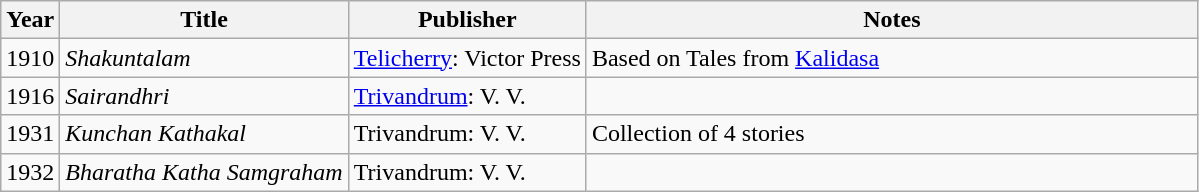<table class="wikitable">
<tr>
<th>Year</th>
<th>Title</th>
<th>Publisher</th>
<th ! style=width:25em>Notes</th>
</tr>
<tr>
<td>1910</td>
<td><em>Shakuntalam</em></td>
<td><a href='#'>Telicherry</a>: Victor Press</td>
<td>Based on Tales from <a href='#'>Kalidasa</a></td>
</tr>
<tr>
<td>1916</td>
<td><em>Sairandhri</em></td>
<td><a href='#'>Trivandrum</a>: V. V.</td>
<td></td>
</tr>
<tr>
<td>1931</td>
<td><em>Kunchan Kathakal</em></td>
<td>Trivandrum: V. V.</td>
<td>Collection of 4 stories</td>
</tr>
<tr>
<td>1932</td>
<td><em>Bharatha Katha Samgraham</em></td>
<td>Trivandrum: V. V.</td>
<td></td>
</tr>
</table>
